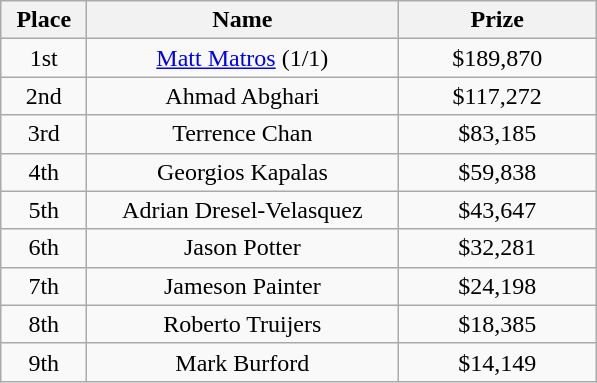<table class="wikitable">
<tr>
<th width="50">Place</th>
<th width="200">Name</th>
<th width="125">Prize</th>
</tr>
<tr>
<td align = "center">1st</td>
<td align = "center"><a href='#'>Matt Matros</a> (1/1)</td>
<td align = "center">$189,870</td>
</tr>
<tr>
<td align = "center">2nd</td>
<td align = "center">Ahmad Abghari</td>
<td align = "center">$117,272</td>
</tr>
<tr>
<td align = "center">3rd</td>
<td align = "center">Terrence Chan</td>
<td align = "center">$83,185</td>
</tr>
<tr>
<td align = "center">4th</td>
<td align = "center">Georgios Kapalas</td>
<td align = "center">$59,838</td>
</tr>
<tr>
<td align = "center">5th</td>
<td align = "center">Adrian Dresel-Velasquez</td>
<td align = "center">$43,647</td>
</tr>
<tr>
<td align = "center">6th</td>
<td align = "center">Jason Potter</td>
<td align = "center">$32,281</td>
</tr>
<tr>
<td align = "center">7th</td>
<td align = "center">Jameson Painter</td>
<td align = "center">$24,198</td>
</tr>
<tr>
<td align = "center">8th</td>
<td align = "center">Roberto Truijers</td>
<td align = "center">$18,385</td>
</tr>
<tr>
<td align = "center">9th</td>
<td align = "center">Mark Burford</td>
<td align = "center">$14,149</td>
</tr>
</table>
